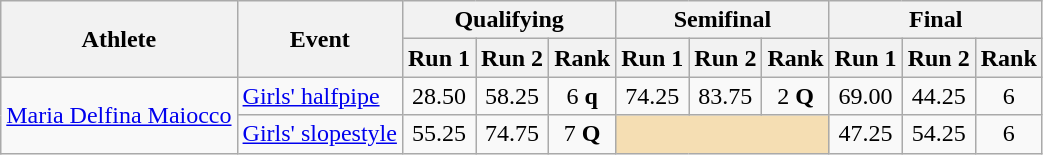<table class="wikitable">
<tr>
<th rowspan="2">Athlete</th>
<th rowspan="2">Event</th>
<th colspan="3">Qualifying</th>
<th colspan="3">Semifinal</th>
<th colspan="3">Final</th>
</tr>
<tr>
<th>Run 1</th>
<th>Run 2</th>
<th>Rank</th>
<th>Run 1</th>
<th>Run 2</th>
<th>Rank</th>
<th>Run 1</th>
<th>Run 2</th>
<th>Rank</th>
</tr>
<tr>
<td rowspan="2"><a href='#'>Maria Delfina Maiocco</a></td>
<td><a href='#'>Girls' halfpipe</a></td>
<td align="center">28.50</td>
<td align="center">58.25</td>
<td align="center">6 <strong>q</strong></td>
<td align="center">74.25</td>
<td align="center">83.75</td>
<td align="center">2 <strong>Q</strong></td>
<td align="center">69.00</td>
<td align="center">44.25</td>
<td align="center">6</td>
</tr>
<tr>
<td><a href='#'>Girls' slopestyle</a></td>
<td align="center">55.25</td>
<td align="center">74.75</td>
<td align="center">7 <strong>Q</strong></td>
<td colspan=3 bgcolor="wheat"></td>
<td align="center">47.25</td>
<td align="center">54.25</td>
<td align="center">6</td>
</tr>
</table>
